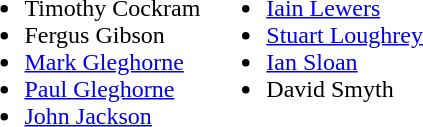<table>
<tr style="vertical-align:top">
<td><br><ul><li>Timothy Cockram</li><li>Fergus Gibson</li><li><a href='#'>Mark Gleghorne</a></li><li><a href='#'>Paul Gleghorne</a></li><li><a href='#'>John Jackson</a></li></ul></td>
<td><br><ul><li><a href='#'>Iain Lewers</a></li><li><a href='#'>Stuart Loughrey</a></li><li><a href='#'>Ian Sloan</a></li><li>David Smyth</li></ul></td>
</tr>
</table>
